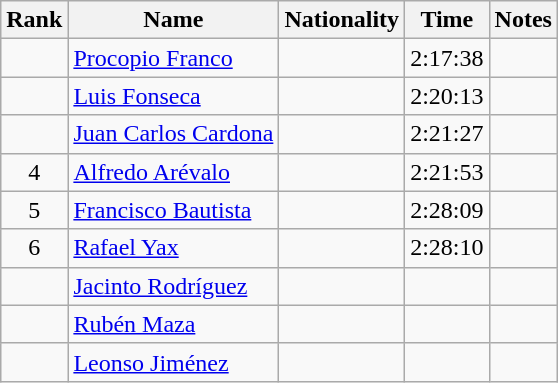<table class="wikitable sortable" style="text-align:center">
<tr>
<th>Rank</th>
<th>Name</th>
<th>Nationality</th>
<th>Time</th>
<th>Notes</th>
</tr>
<tr>
<td></td>
<td align=left><a href='#'>Procopio Franco</a></td>
<td align=left></td>
<td>2:17:38</td>
<td></td>
</tr>
<tr>
<td></td>
<td align=left><a href='#'>Luis Fonseca</a></td>
<td align=left></td>
<td>2:20:13</td>
<td></td>
</tr>
<tr>
<td></td>
<td align=left><a href='#'>Juan Carlos Cardona</a></td>
<td align=left></td>
<td>2:21:27</td>
<td></td>
</tr>
<tr>
<td>4</td>
<td align=left><a href='#'>Alfredo Arévalo</a></td>
<td align=left></td>
<td>2:21:53</td>
<td></td>
</tr>
<tr>
<td>5</td>
<td align=left><a href='#'>Francisco Bautista</a></td>
<td align=left></td>
<td>2:28:09</td>
<td></td>
</tr>
<tr>
<td>6</td>
<td align=left><a href='#'>Rafael Yax</a></td>
<td align=left></td>
<td>2:28:10</td>
<td></td>
</tr>
<tr>
<td></td>
<td align=left><a href='#'>Jacinto Rodríguez</a></td>
<td align=left></td>
<td></td>
<td></td>
</tr>
<tr>
<td></td>
<td align=left><a href='#'>Rubén Maza</a></td>
<td align=left></td>
<td></td>
<td></td>
</tr>
<tr>
<td></td>
<td align=left><a href='#'>Leonso Jiménez</a></td>
<td align=left></td>
<td></td>
<td></td>
</tr>
</table>
